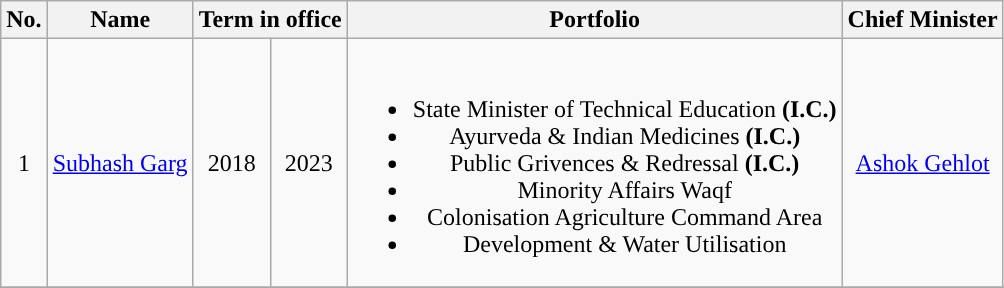<table class="wikitable sortable" style="text-align:center;">
<tr>
<th Style="background-color:">No.</th>
<th Style="background-color:">Name</th>
<th colspan="2" Style="background-color:">Term in office</th>
<th Style="background-color:">Portfolio</th>
<th colspan="2" Style="background-color:">Chief Minister</th>
</tr>
<tr>
<td>1</td>
<td><a href='#'>Subhash Garg</a></td>
<td>2018</td>
<td>2023</td>
<td><br><ul><li>State Minister of Technical Education <strong>(I.C.)</strong></li><li>Ayurveda & Indian Medicines <strong>(I.C.)</strong></li><li>Public Grivences & Redressal <strong>(I.C.)</strong></li><li>Minority Affairs Waqf</li><li>Colonisation Agriculture Command Area</li><li>Development & Water Utilisation</li></ul></td>
<td><a href='#'>Ashok Gehlot</a></td>
</tr>
<tr align=center>
</tr>
</table>
